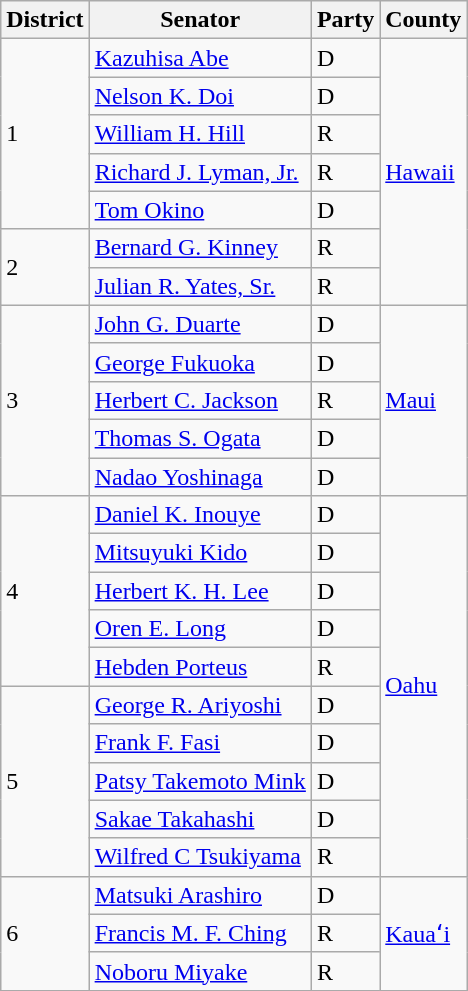<table class= "sortable wikitable">
<tr>
<th>District</th>
<th>Senator</th>
<th>Party</th>
<th>County</th>
</tr>
<tr>
<td rowspan=5>1</td>
<td><a href='#'>Kazuhisa Abe</a></td>
<td>D</td>
<td rowspan=7><a href='#'>Hawaii</a></td>
</tr>
<tr>
<td><a href='#'>Nelson K. Doi</a></td>
<td>D</td>
</tr>
<tr>
<td><a href='#'>William H. Hill</a></td>
<td>R</td>
</tr>
<tr>
<td><a href='#'>Richard J. Lyman, Jr.</a></td>
<td>R</td>
</tr>
<tr>
<td><a href='#'>Tom Okino</a></td>
<td>D</td>
</tr>
<tr>
<td rowspan=2>2</td>
<td><a href='#'>Bernard G. Kinney</a></td>
<td>R</td>
</tr>
<tr>
<td><a href='#'>Julian R. Yates, Sr.</a></td>
<td>R</td>
</tr>
<tr>
<td rowspan=5>3</td>
<td><a href='#'>John G. Duarte</a></td>
<td>D</td>
<td rowspan=5><a href='#'>Maui</a></td>
</tr>
<tr>
<td><a href='#'>George Fukuoka</a></td>
<td>D</td>
</tr>
<tr>
<td><a href='#'>Herbert C. Jackson</a></td>
<td>R</td>
</tr>
<tr>
<td><a href='#'>Thomas S. Ogata</a></td>
<td>D</td>
</tr>
<tr>
<td><a href='#'>Nadao Yoshinaga</a></td>
<td>D</td>
</tr>
<tr>
<td rowspan=5>4</td>
<td><a href='#'>Daniel K. Inouye</a></td>
<td>D</td>
<td rowspan=10><a href='#'>Oahu</a></td>
</tr>
<tr>
<td><a href='#'>Mitsuyuki Kido</a></td>
<td>D</td>
</tr>
<tr>
<td><a href='#'>Herbert K. H. Lee</a></td>
<td>D</td>
</tr>
<tr>
<td><a href='#'>Oren E. Long</a></td>
<td>D</td>
</tr>
<tr>
<td><a href='#'>Hebden Porteus</a></td>
<td>R</td>
</tr>
<tr>
<td rowspan=5>5</td>
<td><a href='#'>George R. Ariyoshi</a></td>
<td>D</td>
</tr>
<tr>
<td><a href='#'>Frank F. Fasi</a></td>
<td>D</td>
</tr>
<tr>
<td><a href='#'>Patsy Takemoto Mink</a></td>
<td>D</td>
</tr>
<tr>
<td><a href='#'>Sakae Takahashi</a></td>
<td>D</td>
</tr>
<tr>
<td><a href='#'>Wilfred C Tsukiyama</a></td>
<td>R</td>
</tr>
<tr>
<td rowspan=3>6</td>
<td><a href='#'>Matsuki Arashiro</a></td>
<td>D</td>
<td rowspan=3><a href='#'>Kauaʻi</a></td>
</tr>
<tr>
<td><a href='#'>Francis M. F. Ching</a></td>
<td>R</td>
</tr>
<tr>
<td><a href='#'>Noboru Miyake</a></td>
<td>R</td>
</tr>
<tr>
</tr>
</table>
